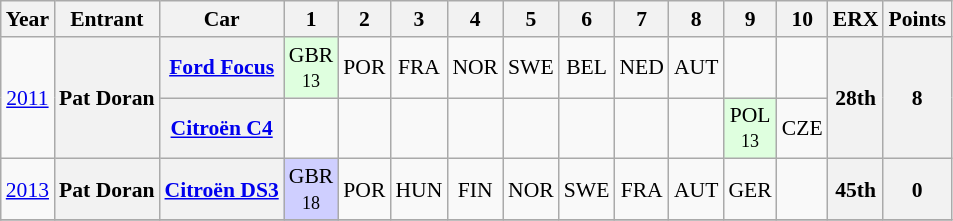<table class="wikitable" border="1" style="text-align:center; font-size:90%;">
<tr valign="top">
<th>Year</th>
<th>Entrant</th>
<th>Car</th>
<th>1</th>
<th>2</th>
<th>3</th>
<th>4</th>
<th>5</th>
<th>6</th>
<th>7</th>
<th>8</th>
<th>9</th>
<th>10</th>
<th>ERX</th>
<th>Points</th>
</tr>
<tr>
<td rowspan=2><a href='#'>2011</a></td>
<th rowspan=2>Pat Doran</th>
<th><a href='#'>Ford Focus</a></th>
<td style="background:#DFFFDF;">GBR<br><small>13</small></td>
<td>POR<br><small></small></td>
<td>FRA<br><small></small></td>
<td>NOR<br><small></small></td>
<td>SWE<br><small></small></td>
<td>BEL<br><small></small></td>
<td>NED<br><small></small></td>
<td>AUT<br><small></small></td>
<td></td>
<td></td>
<th rowspan=2>28th</th>
<th rowspan=2>8</th>
</tr>
<tr>
<th><a href='#'>Citroën C4</a></th>
<td></td>
<td></td>
<td></td>
<td></td>
<td></td>
<td></td>
<td></td>
<td></td>
<td style="background:#DFFFDF;">POL<br><small>13</small></td>
<td>CZE<br><small></small></td>
</tr>
<tr>
<td><a href='#'>2013</a></td>
<th>Pat Doran</th>
<th><a href='#'>Citroën DS3</a></th>
<td style="background:#CFCFFF;">GBR<br><small>18</small></td>
<td>POR<br><small></small></td>
<td>HUN<br><small></small></td>
<td>FIN<br><small></small></td>
<td>NOR<br><small></small></td>
<td>SWE<br><small></small></td>
<td>FRA<br><small></small></td>
<td>AUT<br><small></small></td>
<td>GER<br><small></small></td>
<td></td>
<th>45th</th>
<th>0</th>
</tr>
<tr>
</tr>
</table>
